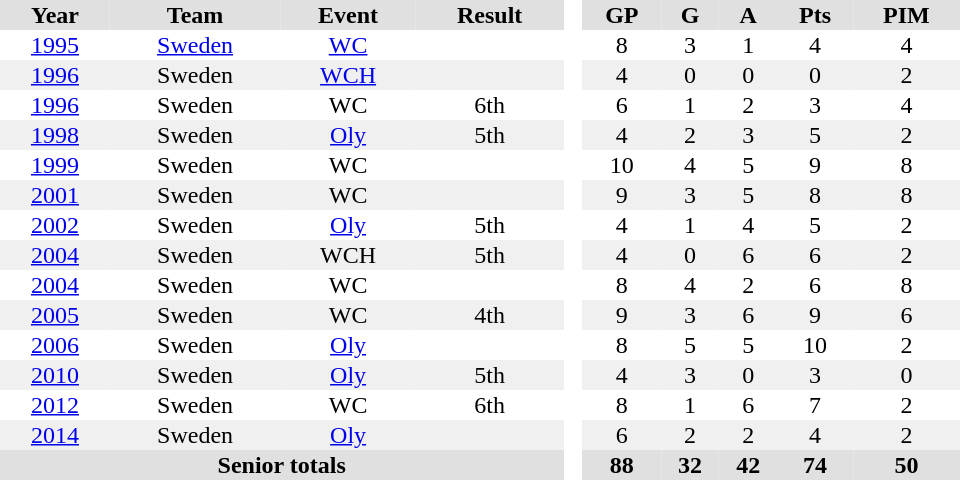<table border="0" cellpadding="1" cellspacing="0" style="text-align:center; width:40em">
<tr style="text-align:center; background:#e0e0e0;">
<th>Year</th>
<th>Team</th>
<th>Event</th>
<th>Result</th>
<th rowspan="99" style="background:#fff;"> </th>
<th>GP</th>
<th>G</th>
<th>A</th>
<th>Pts</th>
<th>PIM</th>
</tr>
<tr>
<td><a href='#'>1995</a></td>
<td><a href='#'>Sweden</a></td>
<td><a href='#'>WC</a></td>
<td></td>
<td>8</td>
<td>3</td>
<td>1</td>
<td>4</td>
<td>4</td>
</tr>
<tr style="background:#f0f0f0;">
<td><a href='#'>1996</a></td>
<td>Sweden</td>
<td><a href='#'>WCH</a></td>
<td></td>
<td>4</td>
<td>0</td>
<td>0</td>
<td>0</td>
<td>2</td>
</tr>
<tr>
<td><a href='#'>1996</a></td>
<td>Sweden</td>
<td>WC</td>
<td>6th</td>
<td>6</td>
<td>1</td>
<td>2</td>
<td>3</td>
<td>4</td>
</tr>
<tr style="background:#f0f0f0;">
<td><a href='#'>1998</a></td>
<td>Sweden</td>
<td><a href='#'>Oly</a></td>
<td>5th</td>
<td>4</td>
<td>2</td>
<td>3</td>
<td>5</td>
<td>2</td>
</tr>
<tr>
<td><a href='#'>1999</a></td>
<td>Sweden</td>
<td>WC</td>
<td></td>
<td>10</td>
<td>4</td>
<td>5</td>
<td>9</td>
<td>8</td>
</tr>
<tr style="background:#f0f0f0;">
<td><a href='#'>2001</a></td>
<td>Sweden</td>
<td>WC</td>
<td></td>
<td>9</td>
<td>3</td>
<td>5</td>
<td>8</td>
<td>8</td>
</tr>
<tr>
<td><a href='#'>2002</a></td>
<td>Sweden</td>
<td><a href='#'>Oly</a></td>
<td>5th</td>
<td>4</td>
<td>1</td>
<td>4</td>
<td>5</td>
<td>2</td>
</tr>
<tr style="background:#f0f0f0;">
<td><a href='#'>2004</a></td>
<td>Sweden</td>
<td>WCH</td>
<td>5th</td>
<td>4</td>
<td>0</td>
<td>6</td>
<td>6</td>
<td>2</td>
</tr>
<tr>
<td><a href='#'>2004</a></td>
<td>Sweden</td>
<td>WC</td>
<td></td>
<td>8</td>
<td>4</td>
<td>2</td>
<td>6</td>
<td>8</td>
</tr>
<tr style="background:#f0f0f0;">
<td><a href='#'>2005</a></td>
<td>Sweden</td>
<td>WC</td>
<td>4th</td>
<td>9</td>
<td>3</td>
<td>6</td>
<td>9</td>
<td>6</td>
</tr>
<tr>
<td><a href='#'>2006</a></td>
<td>Sweden</td>
<td><a href='#'>Oly</a></td>
<td></td>
<td>8</td>
<td>5</td>
<td>5</td>
<td>10</td>
<td>2</td>
</tr>
<tr style="background:#f0f0f0;">
<td><a href='#'>2010</a></td>
<td>Sweden</td>
<td><a href='#'>Oly</a></td>
<td>5th</td>
<td>4</td>
<td>3</td>
<td>0</td>
<td>3</td>
<td>0</td>
</tr>
<tr>
<td><a href='#'>2012</a></td>
<td>Sweden</td>
<td>WC</td>
<td>6th</td>
<td>8</td>
<td>1</td>
<td>6</td>
<td>7</td>
<td>2</td>
</tr>
<tr style="background:#f0f0f0;">
<td><a href='#'>2014</a></td>
<td>Sweden</td>
<td><a href='#'>Oly</a></td>
<td></td>
<td>6</td>
<td>2</td>
<td>2</td>
<td>4</td>
<td>2</td>
</tr>
<tr style="text-align:center; background:#e0e0e0;">
<th colspan="4">Senior totals</th>
<th>88</th>
<th>32</th>
<th>42</th>
<th>74</th>
<th>50</th>
</tr>
</table>
